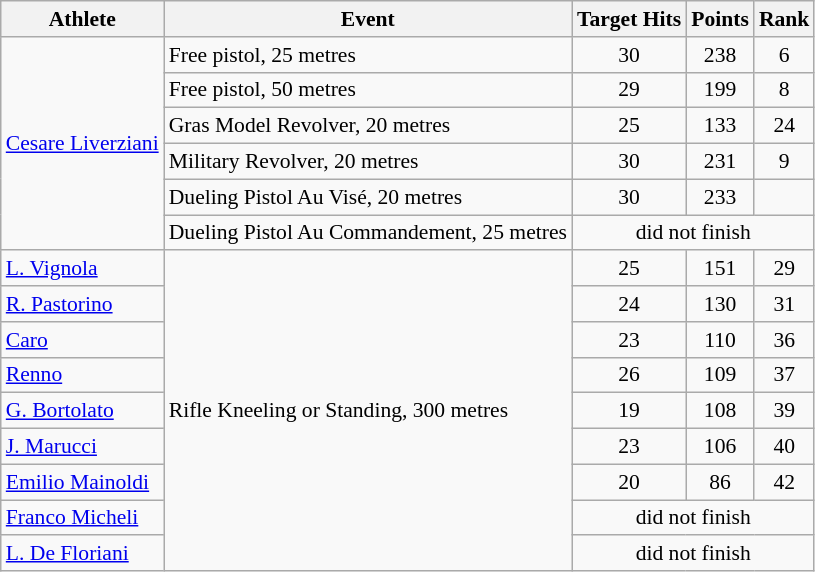<table class=wikitable style="font-size:90%">
<tr>
<th>Athlete</th>
<th>Event</th>
<th>Target Hits</th>
<th>Points</th>
<th>Rank</th>
</tr>
<tr>
<td rowspan=6><a href='#'>Cesare Liverziani</a></td>
<td>Free pistol, 25 metres</td>
<td align="center">30</td>
<td align="center">238</td>
<td align="center">6</td>
</tr>
<tr>
<td>Free pistol, 50 metres</td>
<td align="center">29</td>
<td align="center">199</td>
<td align="center">8</td>
</tr>
<tr>
<td>Gras Model Revolver, 20 metres</td>
<td align="center">25</td>
<td align="center">133</td>
<td align="center">24</td>
</tr>
<tr>
<td>Military Revolver, 20 metres</td>
<td align="center">30</td>
<td align="center">231</td>
<td align="center">9</td>
</tr>
<tr>
<td>Dueling Pistol Au Visé, 20 metres</td>
<td align="center">30</td>
<td align="center">233</td>
<td align="center"></td>
</tr>
<tr>
<td>Dueling Pistol Au Commandement, 25 metres</td>
<td align="center" colspan=3>did not finish</td>
</tr>
<tr>
<td><a href='#'>L. Vignola</a></td>
<td rowspan=9>Rifle Kneeling or Standing, 300 metres</td>
<td align="center">25</td>
<td align="center">151</td>
<td align="center">29</td>
</tr>
<tr>
<td><a href='#'>R. Pastorino</a></td>
<td align="center">24</td>
<td align="center">130</td>
<td align="center">31</td>
</tr>
<tr>
<td><a href='#'>Caro</a></td>
<td align="center">23</td>
<td align="center">110</td>
<td align="center">36</td>
</tr>
<tr>
<td><a href='#'>Renno</a></td>
<td align="center">26</td>
<td align="center">109</td>
<td align="center">37</td>
</tr>
<tr>
<td><a href='#'>G. Bortolato</a></td>
<td align="center">19</td>
<td align="center">108</td>
<td align="center">39</td>
</tr>
<tr>
<td><a href='#'>J. Marucci</a></td>
<td align="center">23</td>
<td align="center">106</td>
<td align="center">40</td>
</tr>
<tr>
<td><a href='#'>Emilio Mainoldi</a></td>
<td align="center">20</td>
<td align="center">86</td>
<td align="center">42</td>
</tr>
<tr>
<td><a href='#'>Franco Micheli</a></td>
<td align="center" colspan=3>did not finish</td>
</tr>
<tr>
<td><a href='#'>L. De Floriani</a></td>
<td align="center" colspan=3>did not finish</td>
</tr>
</table>
